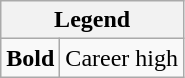<table class="wikitable mw-collapsible mw-collapsed">
<tr>
<th colspan="3">Legend</th>
</tr>
<tr>
<td><strong>Bold</strong></td>
<td>Career high</td>
</tr>
</table>
